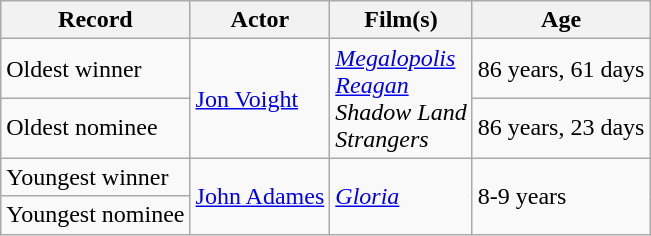<table class="wikitable">
<tr>
<th scope="col">Record</th>
<th scope="col">Actor</th>
<th>Film(s)</th>
<th scope="col">Age</th>
</tr>
<tr>
<td>Oldest winner</td>
<td rowspan="2"><a href='#'>Jon Voight</a></td>
<td rowspan="2"><em><a href='#'>Megalopolis</a></em><br><em><a href='#'>Reagan</a></em><br><em>Shadow Land</em><br><em>Strangers</em></td>
<td>86 years, 61 days</td>
</tr>
<tr>
<td>Oldest nominee</td>
<td>86 years, 23 days</td>
</tr>
<tr>
<td>Youngest winner</td>
<td rowspan="2"><a href='#'>John Adames</a></td>
<td rowspan="2"><em><a href='#'>Gloria</a></em></td>
<td rowspan="2">8-9 years</td>
</tr>
<tr>
<td>Youngest nominee</td>
</tr>
</table>
